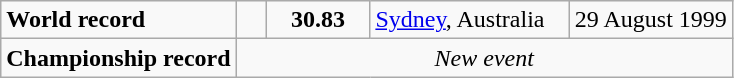<table class="wikitable">
<tr>
<td><strong>World record</strong></td>
<td style="padding-right:1em"></td>
<td style="text-align:center;padding-left:1em; padding-right:1em;"><strong>30.83</strong></td>
<td style="padding-right:1em"><a href='#'>Sydney</a>, Australia</td>
<td align=right>29 August 1999</td>
</tr>
<tr>
<td><strong>Championship record</strong></td>
<td colspan="5" style="text-align:center;"><em>New event</em></td>
</tr>
</table>
